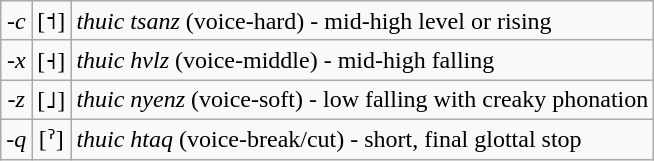<table class="wikitable" style="text-align:center">
<tr>
<td><em>-c</em></td>
<td>[˦]</td>
<td style="text-align:left"><em>thuic tsanz</em> (voice-hard) - mid-high level or rising</td>
</tr>
<tr>
<td><em>-x</em></td>
<td>[˧]</td>
<td style="text-align:left"><em>thuic hvlz</em> (voice-middle) - mid-high falling</td>
</tr>
<tr>
<td><em>-z</em></td>
<td>[˩]</td>
<td style="text-align:left"><em>thuic nyenz</em> (voice-soft) - low falling with creaky phonation</td>
</tr>
<tr>
<td><em>-q</em></td>
<td>[ˀ]</td>
<td style="text-align:left"><em>thuic htaq</em> (voice-break/cut) - short, final glottal stop</td>
</tr>
</table>
